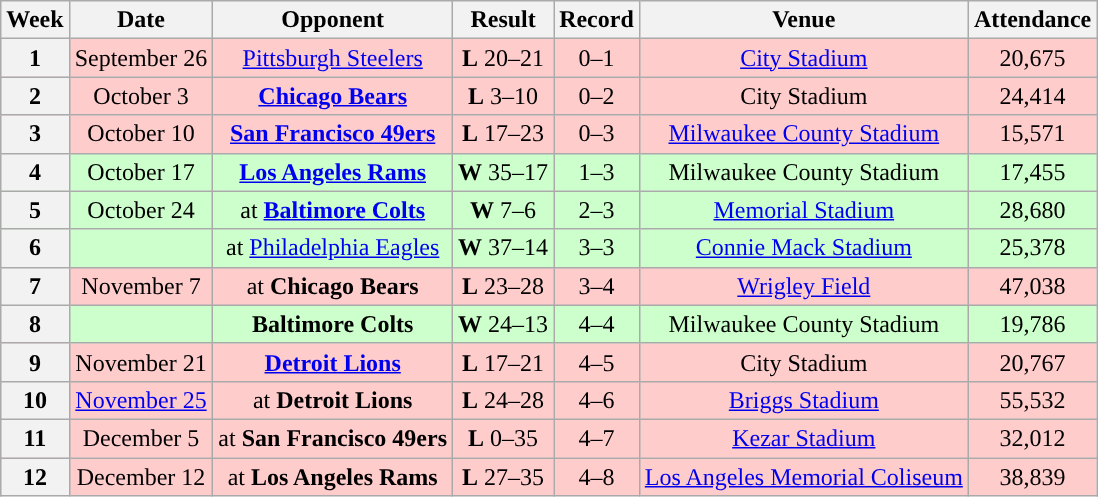<table class="wikitable" style="text-align:center">
<tr>
<th>Week</th>
<th>Date</th>
<th>Opponent</th>
<th>Result</th>
<th>Record</th>
<th>Venue</th>
<th>Attendance</th>
</tr>
<tr style="background:#fcc">
<th>1</th>
<td>September 26</td>
<td><a href='#'>Pittsburgh Steelers</a></td>
<td><strong>L</strong> 20–21</td>
<td>0–1</td>
<td><a href='#'>City Stadium</a></td>
<td>20,675</td>
</tr>
<tr style="background:#fcc">
<th>2</th>
<td>October 3</td>
<td><strong><a href='#'>Chicago Bears</a></strong></td>
<td><strong>L</strong> 3–10</td>
<td>0–2</td>
<td>City Stadium</td>
<td>24,414</td>
</tr>
<tr style="background:#fcc">
<th>3</th>
<td>October 10</td>
<td><strong><a href='#'>San Francisco 49ers</a></strong></td>
<td><strong>L</strong> 17–23</td>
<td>0–3</td>
<td><a href='#'>Milwaukee County Stadium</a></td>
<td>15,571</td>
</tr>
<tr style="background:#cfc">
<th>4</th>
<td>October 17</td>
<td><strong><a href='#'>Los Angeles Rams</a></strong></td>
<td><strong>W</strong> 35–17</td>
<td>1–3</td>
<td>Milwaukee County Stadium</td>
<td>17,455</td>
</tr>
<tr style="background:#cfc">
<th>5</th>
<td>October 24</td>
<td>at <strong><a href='#'>Baltimore Colts</a></strong></td>
<td><strong>W</strong> 7–6</td>
<td>2–3</td>
<td><a href='#'>Memorial Stadium</a></td>
<td>28,680</td>
</tr>
<tr style="background:#cfc">
<th>6</th>
<td></td>
<td>at <a href='#'>Philadelphia Eagles</a></td>
<td><strong>W</strong> 37–14</td>
<td>3–3</td>
<td><a href='#'>Connie Mack Stadium</a></td>
<td>25,378</td>
</tr>
<tr style="background:#fcc">
<th>7</th>
<td>November 7</td>
<td>at <strong>Chicago Bears</strong></td>
<td><strong>L</strong> 23–28</td>
<td>3–4</td>
<td><a href='#'>Wrigley Field</a></td>
<td>47,038</td>
</tr>
<tr style="background:#cfc">
<th>8</th>
<td></td>
<td><strong>Baltimore Colts</strong></td>
<td><strong>W</strong> 24–13</td>
<td>4–4</td>
<td>Milwaukee County Stadium</td>
<td>19,786</td>
</tr>
<tr style="background:#fcc">
<th>9</th>
<td>November 21</td>
<td><strong><a href='#'>Detroit Lions</a></strong></td>
<td><strong>L</strong> 17–21</td>
<td>4–5</td>
<td>City Stadium</td>
<td>20,767</td>
</tr>
<tr style="background:#fcc">
<th>10</th>
<td><a href='#'>November 25</a></td>
<td>at <strong>Detroit Lions</strong></td>
<td><strong>L</strong> 24–28</td>
<td>4–6</td>
<td><a href='#'>Briggs Stadium</a></td>
<td>55,532</td>
</tr>
<tr style="background:#fcc">
<th>11</th>
<td>December 5</td>
<td>at <strong>San Francisco 49ers</strong></td>
<td><strong>L</strong> 0–35</td>
<td>4–7</td>
<td><a href='#'>Kezar Stadium</a></td>
<td>32,012</td>
</tr>
<tr style="background:#fcc">
<th>12</th>
<td>December 12</td>
<td>at <strong>Los Angeles Rams</strong></td>
<td><strong>L</strong> 27–35</td>
<td>4–8</td>
<td><a href='#'>Los Angeles Memorial Coliseum</a></td>
<td>38,839</td>
</tr>
</table>
